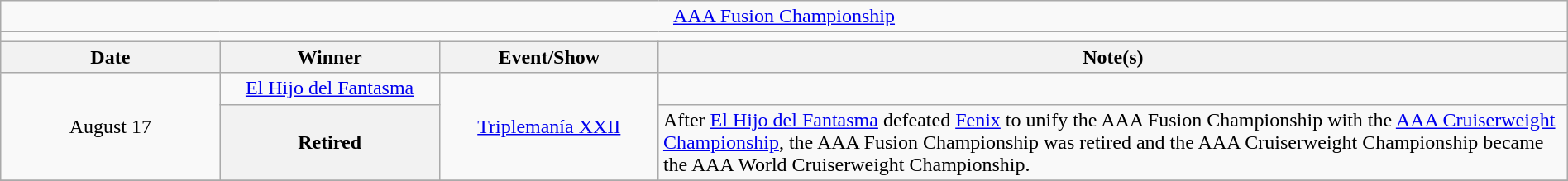<table class="wikitable" style="text-align:center; width:100%;">
<tr>
<td colspan="5"><a href='#'>AAA Fusion Championship</a></td>
</tr>
<tr>
<td colspan="5"><strong></strong></td>
</tr>
<tr>
<th width="14%">Date</th>
<th width="14%">Winner</th>
<th width="14%">Event/Show</th>
<th width="58%">Note(s)</th>
</tr>
<tr>
<td rowspan=2>August 17</td>
<td><a href='#'>El Hijo del Fantasma</a></td>
<td rowspan=2><a href='#'>Triplemanía XXII</a></td>
<td align="left"></td>
</tr>
<tr>
<th>Retired</th>
<td align=left>After <a href='#'>El Hijo del Fantasma</a> defeated <a href='#'>Fenix</a> to unify the AAA Fusion Championship with the <a href='#'>AAA Cruiserweight Championship</a>, the AAA Fusion Championship was retired and the AAA Cruiserweight Championship became the AAA World Cruiserweight Championship.</td>
</tr>
<tr>
</tr>
</table>
